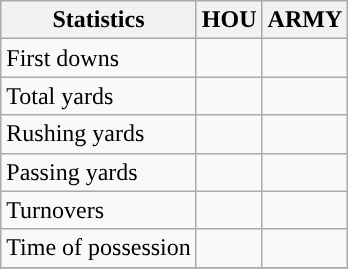<table class="wikitable">
<tr>
<th>Statistics</th>
<th>HOU</th>
<th>ARMY</th>
</tr>
<tr>
<td>First downs</td>
<td></td>
<td></td>
</tr>
<tr>
<td>Total yards</td>
<td></td>
<td></td>
</tr>
<tr>
<td>Rushing yards</td>
<td></td>
<td></td>
</tr>
<tr>
<td>Passing yards</td>
<td></td>
<td></td>
</tr>
<tr>
<td>Turnovers</td>
<td></td>
<td></td>
</tr>
<tr>
<td>Time of possession</td>
<td></td>
<td></td>
</tr>
<tr>
</tr>
</table>
